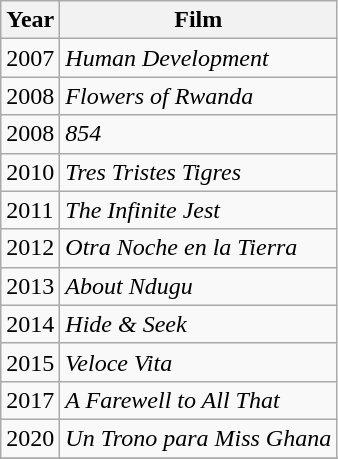<table class="wikitable">
<tr>
<th>Year</th>
<th>Film</th>
</tr>
<tr>
<td>2007</td>
<td><em>Human Development</em></td>
</tr>
<tr>
<td>2008</td>
<td><em>Flowers of Rwanda</em></td>
</tr>
<tr>
<td>2008</td>
<td><em>854</em> </td>
</tr>
<tr>
<td>2010</td>
<td><em>Tres Tristes Tigres</em></td>
</tr>
<tr>
<td>2011</td>
<td><em>The Infinite Jest</em> </td>
</tr>
<tr>
<td>2012</td>
<td><em>Otra Noche en la Tierra</em> </td>
</tr>
<tr>
<td>2013</td>
<td><em>About Ndugu</em></td>
</tr>
<tr>
<td>2014</td>
<td><em>Hide & Seek</em> </td>
</tr>
<tr>
<td>2015</td>
<td><em>Veloce Vita</em> </td>
</tr>
<tr>
<td>2017</td>
<td><em>A Farewell to All That</em> </td>
</tr>
<tr>
<td>2020</td>
<td><em>Un Trono para Miss Ghana</em> </td>
</tr>
<tr>
</tr>
</table>
